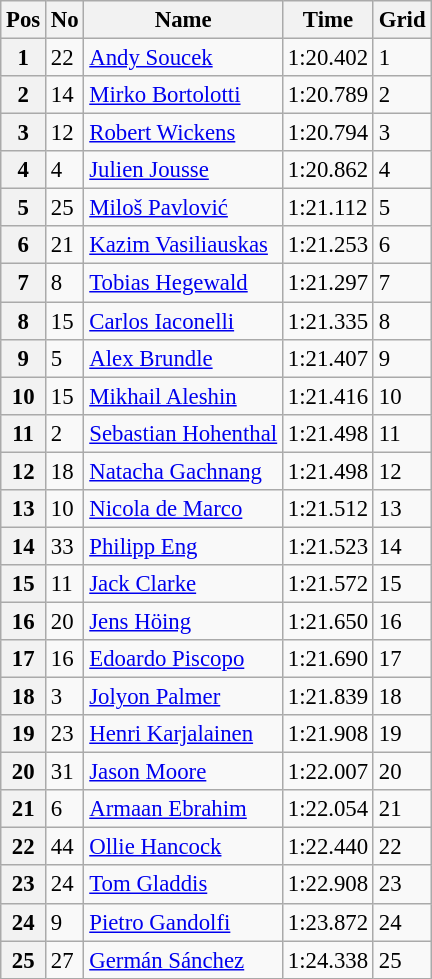<table class="wikitable" style="font-size: 95%">
<tr>
<th>Pos</th>
<th>No</th>
<th>Name</th>
<th>Time</th>
<th>Grid</th>
</tr>
<tr>
<th>1</th>
<td>22</td>
<td> <a href='#'>Andy Soucek</a></td>
<td>1:20.402</td>
<td>1</td>
</tr>
<tr>
<th>2</th>
<td>14</td>
<td> <a href='#'>Mirko Bortolotti</a></td>
<td>1:20.789</td>
<td>2</td>
</tr>
<tr>
<th>3</th>
<td>12</td>
<td> <a href='#'>Robert Wickens</a></td>
<td>1:20.794</td>
<td>3</td>
</tr>
<tr>
<th>4</th>
<td>4</td>
<td> <a href='#'>Julien Jousse</a></td>
<td>1:20.862</td>
<td>4</td>
</tr>
<tr>
<th>5</th>
<td>25</td>
<td> <a href='#'>Miloš Pavlović</a></td>
<td>1:21.112</td>
<td>5</td>
</tr>
<tr>
<th>6</th>
<td>21</td>
<td> <a href='#'>Kazim Vasiliauskas</a></td>
<td>1:21.253</td>
<td>6</td>
</tr>
<tr>
<th>7</th>
<td>8</td>
<td> <a href='#'>Tobias Hegewald</a></td>
<td>1:21.297</td>
<td>7</td>
</tr>
<tr>
<th>8</th>
<td>15</td>
<td> <a href='#'>Carlos Iaconelli</a></td>
<td>1:21.335</td>
<td>8</td>
</tr>
<tr>
<th>9</th>
<td>5</td>
<td> <a href='#'>Alex Brundle</a></td>
<td>1:21.407</td>
<td>9</td>
</tr>
<tr>
<th>10</th>
<td>15</td>
<td> <a href='#'>Mikhail Aleshin</a></td>
<td>1:21.416</td>
<td>10</td>
</tr>
<tr>
<th>11</th>
<td>2</td>
<td> <a href='#'>Sebastian Hohenthal</a></td>
<td>1:21.498</td>
<td>11</td>
</tr>
<tr>
<th>12</th>
<td>18</td>
<td> <a href='#'>Natacha Gachnang</a></td>
<td>1:21.498</td>
<td>12</td>
</tr>
<tr>
<th>13</th>
<td>10</td>
<td> <a href='#'>Nicola de Marco</a></td>
<td>1:21.512</td>
<td>13</td>
</tr>
<tr>
<th>14</th>
<td>33</td>
<td> <a href='#'>Philipp Eng</a></td>
<td>1:21.523</td>
<td>14</td>
</tr>
<tr>
<th>15</th>
<td>11</td>
<td> <a href='#'>Jack Clarke</a></td>
<td>1:21.572</td>
<td>15</td>
</tr>
<tr>
<th>16</th>
<td>20</td>
<td> <a href='#'>Jens Höing</a></td>
<td>1:21.650</td>
<td>16</td>
</tr>
<tr>
<th>17</th>
<td>16</td>
<td> <a href='#'>Edoardo Piscopo</a></td>
<td>1:21.690</td>
<td>17</td>
</tr>
<tr>
<th>18</th>
<td>3</td>
<td> <a href='#'>Jolyon Palmer</a></td>
<td>1:21.839</td>
<td>18</td>
</tr>
<tr>
<th>19</th>
<td>23</td>
<td> <a href='#'>Henri Karjalainen</a></td>
<td>1:21.908</td>
<td>19</td>
</tr>
<tr>
<th>20</th>
<td>31</td>
<td> <a href='#'>Jason Moore</a></td>
<td>1:22.007</td>
<td>20</td>
</tr>
<tr>
<th>21</th>
<td>6</td>
<td> <a href='#'>Armaan Ebrahim</a></td>
<td>1:22.054</td>
<td>21</td>
</tr>
<tr>
<th>22</th>
<td>44</td>
<td> <a href='#'>Ollie Hancock</a></td>
<td>1:22.440</td>
<td>22</td>
</tr>
<tr>
<th>23</th>
<td>24</td>
<td> <a href='#'>Tom Gladdis</a></td>
<td>1:22.908</td>
<td>23</td>
</tr>
<tr>
<th>24</th>
<td>9</td>
<td> <a href='#'>Pietro Gandolfi</a></td>
<td>1:23.872</td>
<td>24</td>
</tr>
<tr>
<th>25</th>
<td>27</td>
<td> <a href='#'>Germán Sánchez</a></td>
<td>1:24.338</td>
<td>25</td>
</tr>
</table>
